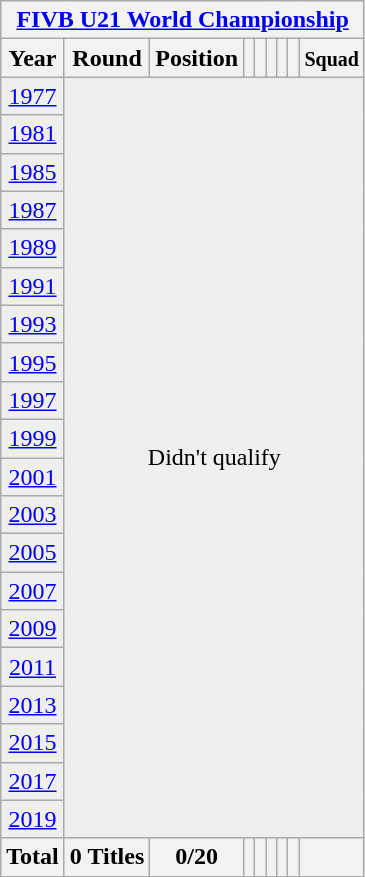<table class="wikitable" style="text-align: center;">
<tr>
<th colspan=9><a href='#'>FIVB U21 World Championship</a></th>
</tr>
<tr>
<th>Year</th>
<th>Round</th>
<th>Position</th>
<th></th>
<th></th>
<th></th>
<th></th>
<th></th>
<th><small>Squad</small></th>
</tr>
<tr bgcolor="efefef">
<td> <a href='#'>1977</a></td>
<td colspan=9 rowspan=20>Didn't qualify</td>
</tr>
<tr bgcolor="efefef">
<td> <a href='#'>1981</a></td>
</tr>
<tr bgcolor="efefef">
<td> <a href='#'>1985</a></td>
</tr>
<tr bgcolor="efefef">
<td> <a href='#'>1987</a></td>
</tr>
<tr bgcolor="efefef">
<td> <a href='#'>1989</a></td>
</tr>
<tr bgcolor="efefef">
<td> <a href='#'>1991</a></td>
</tr>
<tr bgcolor="efefef">
<td> <a href='#'>1993</a></td>
</tr>
<tr bgcolor="efefef">
<td> <a href='#'>1995</a></td>
</tr>
<tr bgcolor="efefef">
<td> <a href='#'>1997</a></td>
</tr>
<tr bgcolor="efefef">
<td> <a href='#'>1999</a></td>
</tr>
<tr bgcolor="efefef">
<td> <a href='#'>2001</a></td>
</tr>
<tr bgcolor="efefef">
<td> <a href='#'>2003</a></td>
</tr>
<tr bgcolor="efefef">
<td> <a href='#'>2005</a></td>
</tr>
<tr bgcolor="efefef">
<td> <a href='#'>2007</a></td>
</tr>
<tr bgcolor="efefef">
<td> <a href='#'>2009</a></td>
</tr>
<tr bgcolor="efefef">
<td> <a href='#'>2011</a></td>
</tr>
<tr bgcolor="efefef">
<td> <a href='#'>2013</a></td>
</tr>
<tr bgcolor="efefef">
<td> <a href='#'>2015</a></td>
</tr>
<tr bgcolor="efefef">
<td> <a href='#'>2017</a></td>
</tr>
<tr bgcolor="efefef">
<td> <a href='#'>2019</a></td>
</tr>
<tr>
<th>Total</th>
<th>0 Titles</th>
<th>0/20</th>
<th></th>
<th></th>
<th></th>
<th></th>
<th></th>
<th></th>
</tr>
</table>
